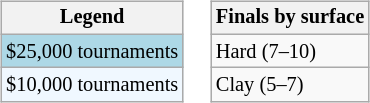<table>
<tr valign=top>
<td><br><table class=wikitable style="font-size:85%">
<tr>
<th>Legend</th>
</tr>
<tr style="background:lightblue;">
<td>$25,000 tournaments</td>
</tr>
<tr style="background:#f0f8ff;">
<td>$10,000 tournaments</td>
</tr>
</table>
</td>
<td><br><table class=wikitable style="font-size:85%">
<tr>
<th>Finals by surface</th>
</tr>
<tr>
<td>Hard (7–10)</td>
</tr>
<tr>
<td>Clay (5–7)</td>
</tr>
</table>
</td>
</tr>
</table>
